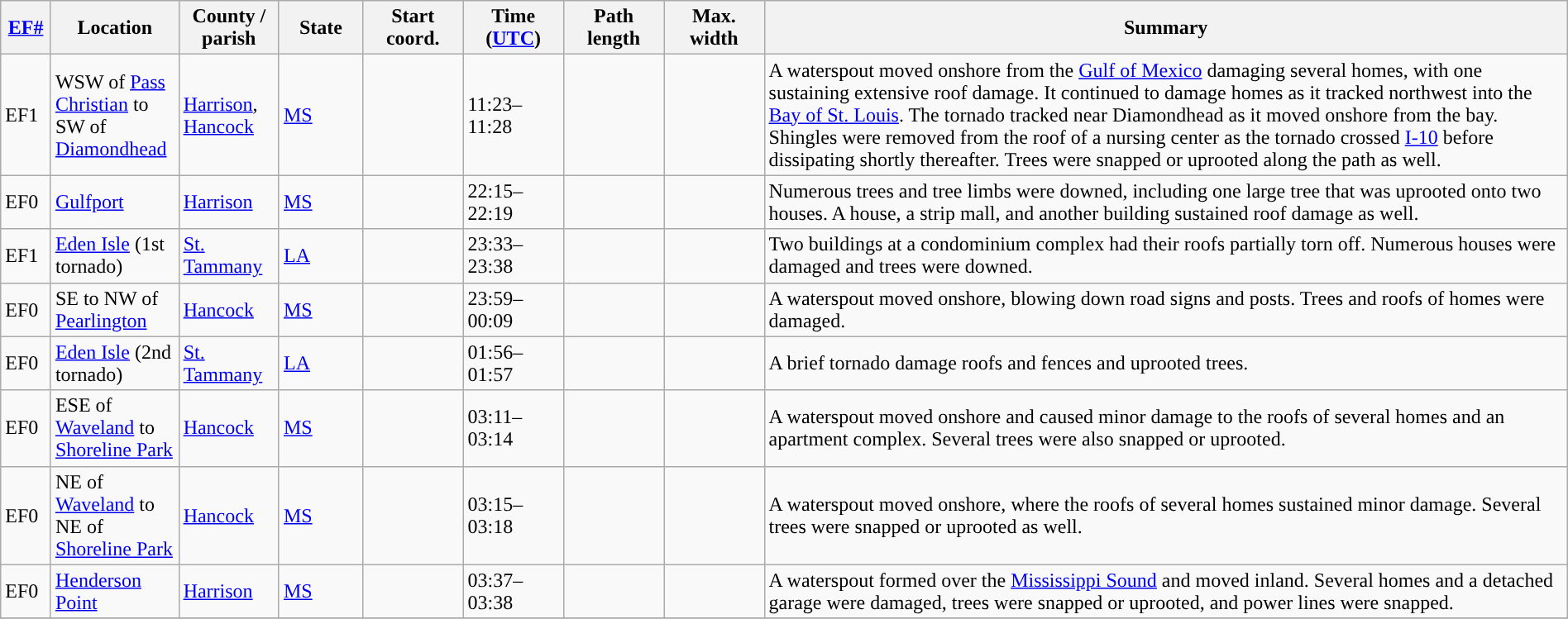<table class="wikitable sortable" style="width:100%;">
<tr>
<th scope="col"  style="width:3%; text-align:center;"><a href='#'>EF#</a></th>
<th scope="col"  style="width:7%; text-align:center;" class="unsortable">Location</th>
<th scope="col"  style="width:6%; text-align:center;" class="unsortable">County / parish</th>
<th scope="col"  style="width:5%; text-align:center;">State</th>
<th scope="col"  style="width:6%; text-align:center;">Start coord.</th>
<th scope="col"  style="width:6%; text-align:center;">Time (<a href='#'>UTC</a>)</th>
<th scope="col"  style="width:6%; text-align:center;">Path length</th>
<th scope="col"  style="width:6%; text-align:center;">Max. width</th>
<th scope="col" class="unsortable" style="width:48%; text-align:center;">Summary</th>
</tr>
<tr>
<td>EF1</td>
<td>WSW of <a href='#'>Pass Christian</a> to SW of <a href='#'>Diamondhead</a></td>
<td><a href='#'>Harrison</a>, <a href='#'>Hancock</a></td>
<td><a href='#'>MS</a></td>
<td></td>
<td>11:23–11:28</td>
<td></td>
<td></td>
<td>A waterspout moved onshore from the <a href='#'>Gulf of Mexico</a> damaging several homes, with one sustaining extensive roof damage. It continued to damage homes as it tracked northwest into the <a href='#'>Bay of St. Louis</a>. The tornado tracked near Diamondhead as it moved onshore from the bay. Shingles were removed from the roof of a nursing center as the tornado crossed <a href='#'>I-10</a> before dissipating shortly thereafter. Trees were snapped or uprooted along the path as well.</td>
</tr>
<tr>
<td>EF0</td>
<td><a href='#'>Gulfport</a></td>
<td><a href='#'>Harrison</a></td>
<td><a href='#'>MS</a></td>
<td></td>
<td>22:15–22:19</td>
<td></td>
<td></td>
<td>Numerous trees and tree limbs were downed, including one large tree that was uprooted onto two houses. A house, a strip mall, and another building sustained roof damage as well.</td>
</tr>
<tr>
<td>EF1</td>
<td><a href='#'>Eden Isle</a> (1st tornado)</td>
<td><a href='#'>St. Tammany</a></td>
<td><a href='#'>LA</a></td>
<td></td>
<td>23:33–23:38</td>
<td></td>
<td></td>
<td>Two buildings at a condominium complex had their roofs partially torn off. Numerous houses were damaged and trees were downed.</td>
</tr>
<tr>
<td>EF0</td>
<td>SE to NW of <a href='#'>Pearlington</a></td>
<td><a href='#'>Hancock</a></td>
<td><a href='#'>MS</a></td>
<td></td>
<td>23:59–00:09</td>
<td></td>
<td></td>
<td>A waterspout moved onshore, blowing down road signs and posts. Trees and roofs of homes were damaged.</td>
</tr>
<tr>
<td>EF0</td>
<td><a href='#'>Eden Isle</a> (2nd tornado)</td>
<td><a href='#'>St. Tammany</a></td>
<td><a href='#'>LA</a></td>
<td></td>
<td>01:56–01:57</td>
<td></td>
<td></td>
<td>A brief tornado damage roofs and fences and uprooted trees.</td>
</tr>
<tr>
<td>EF0</td>
<td>ESE of <a href='#'>Waveland</a> to <a href='#'>Shoreline Park</a></td>
<td><a href='#'>Hancock</a></td>
<td><a href='#'>MS</a></td>
<td></td>
<td>03:11–03:14</td>
<td></td>
<td></td>
<td>A waterspout moved onshore and caused minor damage to the roofs of several homes and an apartment complex. Several trees were also snapped or uprooted.</td>
</tr>
<tr>
<td>EF0</td>
<td>NE of <a href='#'>Waveland</a> to NE of <a href='#'>Shoreline Park</a></td>
<td><a href='#'>Hancock</a></td>
<td><a href='#'>MS</a></td>
<td></td>
<td>03:15–03:18</td>
<td></td>
<td></td>
<td>A waterspout moved onshore, where the roofs of several homes sustained minor damage. Several trees were snapped or uprooted as well.</td>
</tr>
<tr>
<td>EF0</td>
<td><a href='#'>Henderson Point</a></td>
<td><a href='#'>Harrison</a></td>
<td><a href='#'>MS</a></td>
<td></td>
<td>03:37–03:38</td>
<td></td>
<td></td>
<td>A waterspout formed over the <a href='#'>Mississippi Sound</a> and moved inland. Several homes and a detached garage were damaged, trees were snapped or uprooted, and power lines were snapped.</td>
</tr>
<tr>
</tr>
</table>
